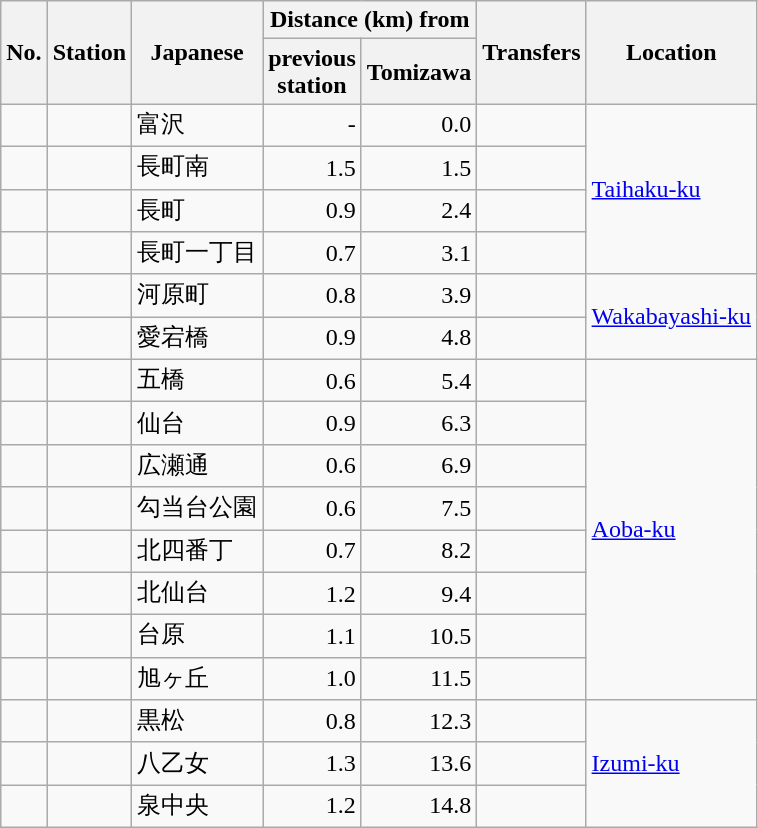<table class="wikitable">
<tr>
<th rowspan="2">No.</th>
<th rowspan="2">Station</th>
<th rowspan="2">Japanese</th>
<th colspan="2">Distance (km) from</th>
<th rowspan="2">Transfers</th>
<th rowspan="2">Location</th>
</tr>
<tr>
<th>previous<br>station</th>
<th>Tomizawa</th>
</tr>
<tr>
<td></td>
<td></td>
<td>富沢</td>
<td align="right">-</td>
<td align="right">0.0</td>
<td></td>
<td rowspan="4"><a href='#'>Taihaku-ku</a></td>
</tr>
<tr>
<td></td>
<td></td>
<td>長町南</td>
<td align="right">1.5</td>
<td align="right">1.5</td>
<td></td>
</tr>
<tr>
<td></td>
<td></td>
<td>長町</td>
<td align="right">0.9</td>
<td align="right">2.4</td>
<td></td>
</tr>
<tr>
<td></td>
<td></td>
<td>長町一丁目</td>
<td align="right">0.7</td>
<td align="right">3.1</td>
<td></td>
</tr>
<tr>
<td></td>
<td></td>
<td>河原町</td>
<td align="right">0.8</td>
<td align="right">3.9</td>
<td></td>
<td rowspan="2"><a href='#'>Wakabayashi-ku</a></td>
</tr>
<tr>
<td></td>
<td></td>
<td>愛宕橋</td>
<td align="right">0.9</td>
<td align="right">4.8</td>
<td></td>
</tr>
<tr>
<td></td>
<td></td>
<td>五橋</td>
<td align="right">0.6</td>
<td align="right">5.4</td>
<td></td>
<td rowspan="8"><a href='#'>Aoba-ku</a></td>
</tr>
<tr>
<td></td>
<td></td>
<td>仙台</td>
<td align="right">0.9</td>
<td align="right">6.3</td>
<td></td>
</tr>
<tr>
<td></td>
<td></td>
<td>広瀬通</td>
<td align="right">0.6</td>
<td align="right">6.9</td>
<td></td>
</tr>
<tr>
<td></td>
<td></td>
<td>勾当台公園</td>
<td align="right">0.6</td>
<td align="right">7.5</td>
<td></td>
</tr>
<tr>
<td></td>
<td></td>
<td>北四番丁</td>
<td align="right">0.7</td>
<td align="right">8.2</td>
<td></td>
</tr>
<tr>
<td></td>
<td></td>
<td>北仙台</td>
<td align="right">1.2</td>
<td align="right">9.4</td>
<td></td>
</tr>
<tr>
<td></td>
<td></td>
<td>台原</td>
<td align="right">1.1</td>
<td align="right">10.5</td>
<td></td>
</tr>
<tr>
<td></td>
<td></td>
<td>旭ヶ丘</td>
<td align="right">1.0</td>
<td align="right">11.5</td>
<td></td>
</tr>
<tr>
<td></td>
<td></td>
<td>黒松</td>
<td align="right">0.8</td>
<td align="right">12.3</td>
<td></td>
<td rowspan="3"><a href='#'>Izumi-ku</a></td>
</tr>
<tr>
<td></td>
<td></td>
<td>八乙女</td>
<td align="right">1.3</td>
<td align="right">13.6</td>
<td></td>
</tr>
<tr>
<td></td>
<td></td>
<td>泉中央</td>
<td align="right">1.2</td>
<td align="right">14.8</td>
<td></td>
</tr>
</table>
